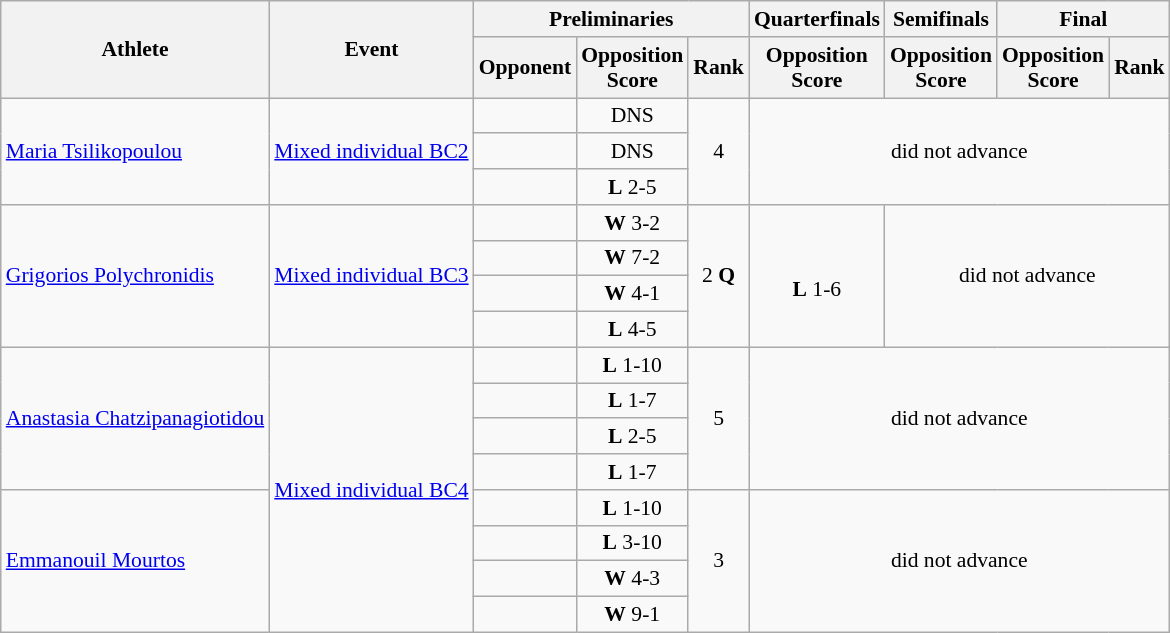<table class=wikitable style="font-size:90%">
<tr>
<th rowspan="2">Athlete</th>
<th rowspan="2">Event</th>
<th colspan="3">Preliminaries</th>
<th>Quarterfinals</th>
<th>Semifinals</th>
<th colspan="2">Final</th>
</tr>
<tr>
<th>Opponent</th>
<th>Opposition<br>Score</th>
<th>Rank</th>
<th>Opposition<br>Score</th>
<th>Opposition<br>Score</th>
<th>Opposition<br>Score</th>
<th>Rank</th>
</tr>
<tr>
<td rowspan="3"><a href='#'>Maria Tsilikopoulou</a></td>
<td rowspan="3"><a href='#'>Mixed individual BC2</a></td>
<td align="left"></td>
<td align="center">DNS</td>
<td align="center" rowspan="3">4</td>
<td align="center" rowspan="3" colspan="4">did not advance</td>
</tr>
<tr>
<td align="left"></td>
<td align="center">DNS</td>
</tr>
<tr>
<td align="left"></td>
<td align="center"><strong>L</strong> 2-5</td>
</tr>
<tr>
<td rowspan="4"><a href='#'>Grigorios Polychronidis</a></td>
<td rowspan="4"><a href='#'>Mixed individual BC3</a></td>
<td align="left"></td>
<td align="center"><strong>W</strong> 3-2</td>
<td align="center" rowspan="4">2 <strong>Q</strong></td>
<td align="center" rowspan="4"><br><strong>L</strong> 1-6</td>
<td align="center" rowspan="4" colspan="3">did not advance</td>
</tr>
<tr>
<td align="left"></td>
<td align="center"><strong>W</strong> 7-2</td>
</tr>
<tr>
<td align="left"></td>
<td align="center"><strong>W</strong> 4-1</td>
</tr>
<tr>
<td align="left"></td>
<td align="center"><strong>L</strong> 4-5</td>
</tr>
<tr>
<td rowspan="4"><a href='#'>Anastasia Chatzipanagiotidou</a></td>
<td rowspan="8"><a href='#'>Mixed individual BC4</a></td>
<td align="left"></td>
<td align="center"><strong>L</strong> 1-10</td>
<td align="center" rowspan="4">5</td>
<td align="center" rowspan="4" colspan="4">did not advance</td>
</tr>
<tr>
<td align="left"></td>
<td align="center"><strong>L</strong> 1-7</td>
</tr>
<tr>
<td align="left"></td>
<td align="center"><strong>L</strong> 2-5</td>
</tr>
<tr>
<td align="left"></td>
<td align="center"><strong>L</strong> 1-7</td>
</tr>
<tr>
<td rowspan="4"><a href='#'>Emmanouil Mourtos</a></td>
<td align="left"></td>
<td align="center"><strong>L</strong> 1-10</td>
<td align="center" rowspan="4">3</td>
<td align="center" rowspan="4" colspan="4">did not advance</td>
</tr>
<tr>
<td align="left"></td>
<td align="center"><strong>L</strong> 3-10</td>
</tr>
<tr>
<td align="left"></td>
<td align="center"><strong>W</strong> 4-3</td>
</tr>
<tr>
<td align="left"></td>
<td align="center"><strong>W</strong> 9-1</td>
</tr>
</table>
